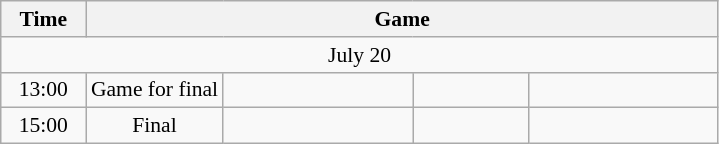<table class="wikitable" style="text-align:center;font-size:90%">
<tr>
<th>Time</th>
<th colspan=4>Game</th>
</tr>
<tr>
<td colspan=5>July 20</td>
</tr>
<tr>
<td width="50px">13:00</td>
<td>Game for final</td>
<td align="left" width="120px"></td>
<td width="70px"></td>
<td align="right" width="120px"></td>
</tr>
<tr>
<td width="50px">15:00</td>
<td>Final</td>
<td align="left" width="120px"></td>
<td width="70px"></td>
<td align="right" width="120px"></td>
</tr>
</table>
